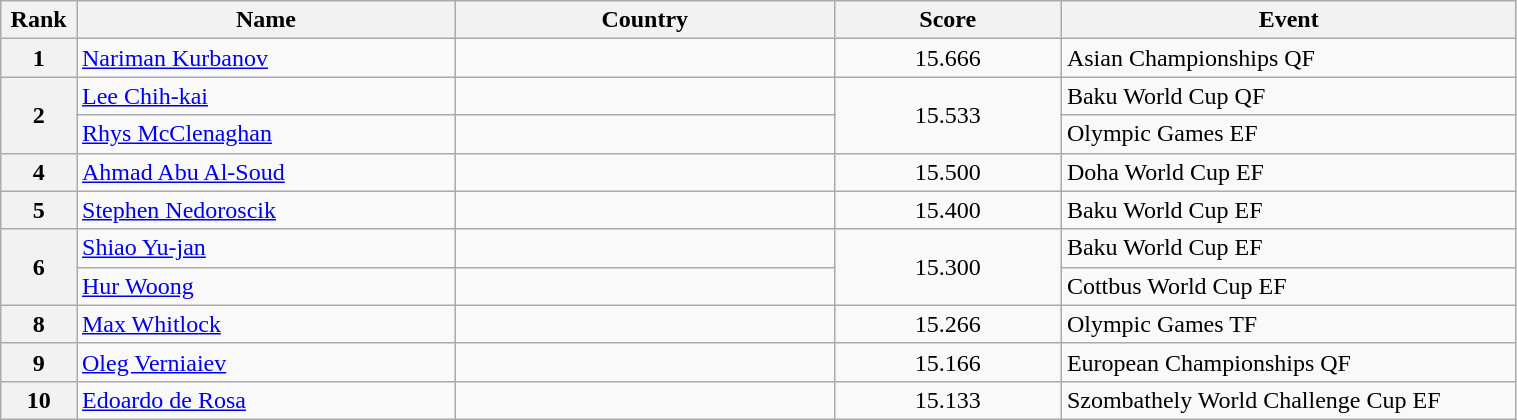<table class="wikitable sortable" style="width:80%;">
<tr>
<th style="text-align:center; width:5%;">Rank</th>
<th style="text-align:center; width:25%;">Name</th>
<th style="text-align:center; width:25%;">Country</th>
<th style="text-align:center; width:15%;">Score</th>
<th style="text-align:center; width:30%;">Event</th>
</tr>
<tr>
<th>1</th>
<td><a href='#'>Nariman Kurbanov</a></td>
<td></td>
<td align="center">15.666</td>
<td>Asian Championships QF</td>
</tr>
<tr>
<th rowspan="2">2</th>
<td><a href='#'>Lee Chih-kai</a></td>
<td></td>
<td rowspan="2" align="center">15.533</td>
<td>Baku World Cup QF</td>
</tr>
<tr>
<td><a href='#'>Rhys McClenaghan</a></td>
<td></td>
<td>Olympic Games EF</td>
</tr>
<tr>
<th>4</th>
<td><a href='#'>Ahmad Abu Al-Soud</a></td>
<td></td>
<td align="center">15.500</td>
<td>Doha World Cup EF</td>
</tr>
<tr>
<th>5</th>
<td><a href='#'>Stephen Nedoroscik</a></td>
<td></td>
<td align="center">15.400</td>
<td>Baku World Cup EF</td>
</tr>
<tr>
<th rowspan="2">6</th>
<td><a href='#'>Shiao Yu-jan</a></td>
<td></td>
<td rowspan="2" align="center">15.300</td>
<td>Baku World Cup EF</td>
</tr>
<tr>
<td><a href='#'>Hur Woong</a></td>
<td></td>
<td>Cottbus World Cup EF</td>
</tr>
<tr>
<th>8</th>
<td><a href='#'>Max Whitlock</a></td>
<td></td>
<td align="center">15.266</td>
<td>Olympic Games TF</td>
</tr>
<tr>
<th>9</th>
<td><a href='#'>Oleg Verniaiev</a></td>
<td></td>
<td align="center">15.166</td>
<td>European Championships QF</td>
</tr>
<tr>
<th>10</th>
<td><a href='#'>Edoardo de Rosa</a></td>
<td></td>
<td align="center">15.133</td>
<td>Szombathely World Challenge Cup EF</td>
</tr>
</table>
